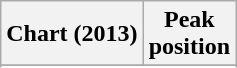<table class="wikitable sortable">
<tr>
<th align="left">Chart (2013)</th>
<th style="text-align:center;">Peak<br>position</th>
</tr>
<tr>
</tr>
<tr>
</tr>
</table>
